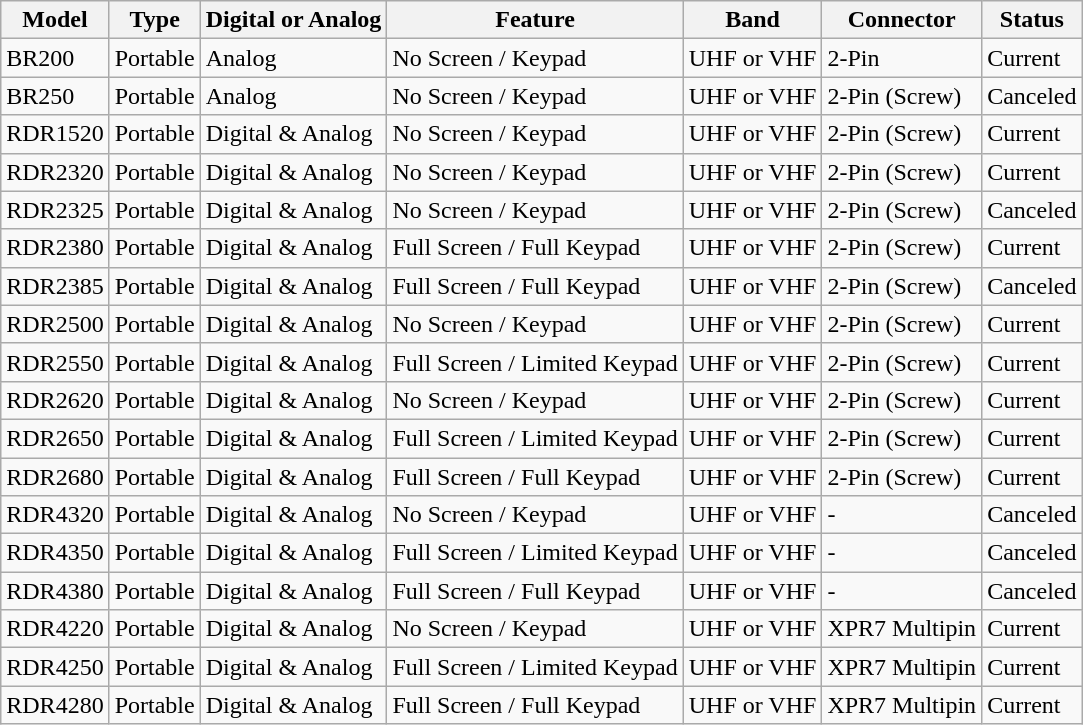<table class="wikitable">
<tr>
<th>Model</th>
<th>Type</th>
<th>Digital or Analog</th>
<th>Feature</th>
<th>Band</th>
<th>Connector</th>
<th>Status</th>
</tr>
<tr>
<td>BR200</td>
<td>Portable</td>
<td>Analog</td>
<td>No Screen / Keypad</td>
<td>UHF or VHF</td>
<td>2-Pin</td>
<td>Current</td>
</tr>
<tr>
<td>BR250</td>
<td>Portable</td>
<td>Analog</td>
<td>No Screen / Keypad</td>
<td>UHF or VHF</td>
<td>2-Pin (Screw)</td>
<td>Canceled</td>
</tr>
<tr>
<td>RDR1520</td>
<td>Portable</td>
<td>Digital & Analog</td>
<td>No Screen / Keypad</td>
<td>UHF or VHF</td>
<td>2-Pin (Screw)</td>
<td>Current</td>
</tr>
<tr>
<td>RDR2320</td>
<td>Portable</td>
<td>Digital & Analog</td>
<td>No Screen / Keypad</td>
<td>UHF or VHF</td>
<td>2-Pin (Screw)</td>
<td>Current</td>
</tr>
<tr>
<td>RDR2325</td>
<td>Portable</td>
<td>Digital & Analog</td>
<td>No Screen / Keypad</td>
<td>UHF or VHF</td>
<td>2-Pin (Screw)</td>
<td>Canceled</td>
</tr>
<tr>
<td>RDR2380</td>
<td>Portable</td>
<td>Digital & Analog</td>
<td>Full Screen / Full Keypad</td>
<td>UHF or VHF</td>
<td>2-Pin (Screw)</td>
<td>Current</td>
</tr>
<tr>
<td>RDR2385</td>
<td>Portable</td>
<td>Digital & Analog</td>
<td>Full Screen / Full Keypad</td>
<td>UHF or VHF</td>
<td>2-Pin (Screw)</td>
<td>Canceled</td>
</tr>
<tr>
<td>RDR2500</td>
<td>Portable</td>
<td>Digital & Analog</td>
<td>No Screen / Keypad</td>
<td>UHF or VHF</td>
<td>2-Pin (Screw)</td>
<td>Current</td>
</tr>
<tr>
<td>RDR2550</td>
<td>Portable</td>
<td>Digital & Analog</td>
<td>Full Screen / Limited Keypad</td>
<td>UHF or VHF</td>
<td>2-Pin (Screw)</td>
<td>Current</td>
</tr>
<tr>
<td>RDR2620</td>
<td>Portable</td>
<td>Digital & Analog</td>
<td>No Screen / Keypad</td>
<td>UHF or VHF</td>
<td>2-Pin (Screw)</td>
<td>Current</td>
</tr>
<tr>
<td>RDR2650</td>
<td>Portable</td>
<td>Digital & Analog</td>
<td>Full Screen / Limited Keypad</td>
<td>UHF or VHF</td>
<td>2-Pin (Screw)</td>
<td>Current</td>
</tr>
<tr>
<td>RDR2680</td>
<td>Portable</td>
<td>Digital & Analog</td>
<td>Full Screen / Full Keypad</td>
<td>UHF or VHF</td>
<td>2-Pin (Screw)</td>
<td>Current</td>
</tr>
<tr>
<td>RDR4320</td>
<td>Portable</td>
<td>Digital & Analog</td>
<td>No Screen / Keypad</td>
<td>UHF or VHF</td>
<td>-</td>
<td>Canceled</td>
</tr>
<tr>
<td>RDR4350</td>
<td>Portable</td>
<td>Digital & Analog</td>
<td>Full Screen / Limited Keypad</td>
<td>UHF or VHF</td>
<td>-</td>
<td>Canceled</td>
</tr>
<tr>
<td>RDR4380</td>
<td>Portable</td>
<td>Digital & Analog</td>
<td>Full Screen / Full Keypad</td>
<td>UHF or VHF</td>
<td>-</td>
<td>Canceled</td>
</tr>
<tr>
<td>RDR4220</td>
<td>Portable</td>
<td>Digital & Analog</td>
<td>No Screen / Keypad</td>
<td>UHF or VHF</td>
<td>XPR7 Multipin</td>
<td>Current</td>
</tr>
<tr>
<td>RDR4250</td>
<td>Portable</td>
<td>Digital & Analog</td>
<td>Full Screen / Limited Keypad</td>
<td>UHF or VHF</td>
<td>XPR7 Multipin</td>
<td>Current</td>
</tr>
<tr>
<td>RDR4280</td>
<td>Portable</td>
<td>Digital & Analog</td>
<td>Full Screen / Full Keypad</td>
<td>UHF or VHF</td>
<td>XPR7 Multipin</td>
<td>Current</td>
</tr>
</table>
